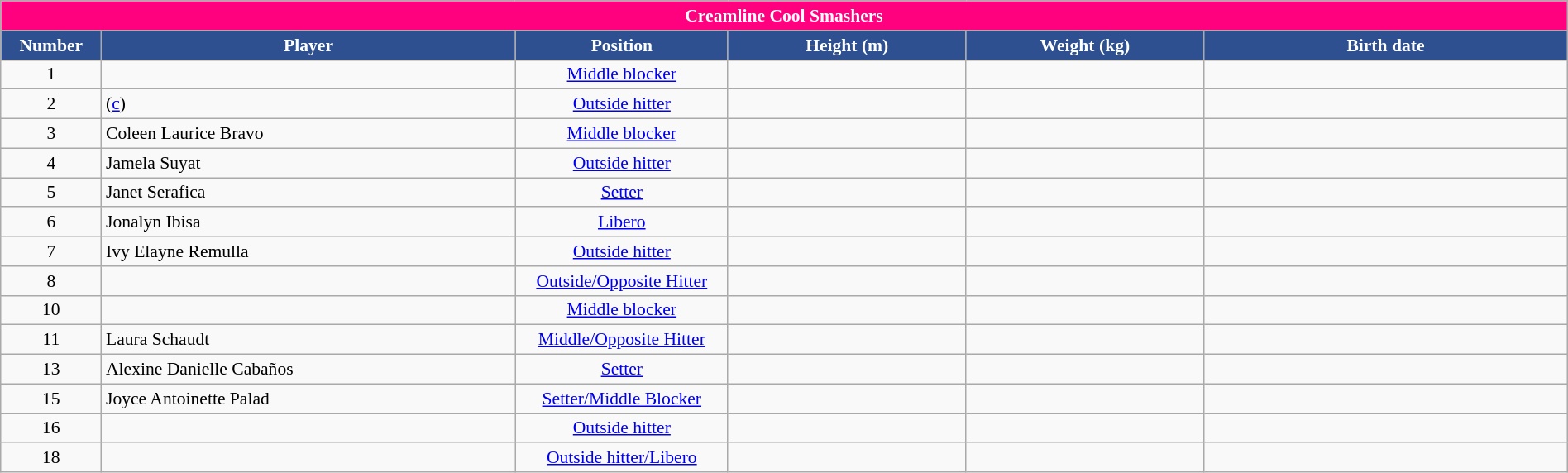<table class="wikitable sortable" style="text-align:center; width: 100%; font-size:90%;">
<tr>
<td colspan="8" style= "background:#FF007F; color:white; text-align: center"><strong>Creamline Cool Smashers</strong></td>
</tr>
<tr>
<th style="width:3em; background:#2e5090; color:white;">Number</th>
<th style="width:16em; background:#2e5090; color:white;">Player</th>
<th style="width:8em; background:#2e5090; color:white;">Position</th>
<th style="width:9em; background:#2e5090; color:white;">Height (m)</th>
<th style="width:9em; background:#2e5090; color:white;">Weight (kg)</th>
<th style="width:14em; background:#2e5090; color:white;">Birth date</th>
</tr>
<tr>
<td align=center>1</td>
<td align=left> </td>
<td><a href='#'>Middle blocker</a></td>
<td align=center></td>
<td align=center></td>
<td></td>
</tr>
<tr>
<td align=center>2</td>
<td align=left>  (<a href='#'>c</a>)</td>
<td><a href='#'>Outside hitter</a></td>
<td align=center></td>
<td align=center></td>
<td></td>
</tr>
<tr>
<td align=center>3</td>
<td align=left> Coleen Laurice Bravo</td>
<td><a href='#'>Middle blocker</a></td>
<td align=center></td>
<td align=center></td>
<td></td>
</tr>
<tr>
<td align=center>4</td>
<td align=left> Jamela Suyat</td>
<td><a href='#'>Outside hitter</a></td>
<td align=center></td>
<td align=center></td>
<td></td>
</tr>
<tr>
<td align=center>5</td>
<td align=left> Janet Serafica</td>
<td><a href='#'>Setter</a></td>
<td align=center></td>
<td align=center></td>
<td></td>
</tr>
<tr>
<td align=center>6</td>
<td align=left> Jonalyn Ibisa</td>
<td><a href='#'>Libero</a></td>
<td align=center></td>
<td align=center></td>
<td></td>
</tr>
<tr>
<td align=center>7</td>
<td align=left> Ivy Elayne Remulla</td>
<td><a href='#'>Outside hitter</a></td>
<td align=center></td>
<td align=center></td>
<td></td>
</tr>
<tr>
<td align=center>8</td>
<td align=left> </td>
<td><a href='#'>Outside/Opposite Hitter</a></td>
<td align=center></td>
<td align=center></td>
<td></td>
</tr>
<tr>
<td align=center>10</td>
<td align=left> </td>
<td><a href='#'>Middle blocker</a></td>
<td align=center></td>
<td align=center></td>
<td></td>
</tr>
<tr>
<td align=center>11</td>
<td align=left> Laura Schaudt</td>
<td><a href='#'>Middle/Opposite Hitter</a></td>
<td align=center></td>
<td align=center></td>
<td></td>
</tr>
<tr>
<td align=center>13</td>
<td align=left> Alexine Danielle Cabaños</td>
<td><a href='#'>Setter</a></td>
<td align=center></td>
<td align=center></td>
<td></td>
</tr>
<tr>
<td align=center>15</td>
<td align=left> Joyce Antoinette Palad</td>
<td><a href='#'>Setter/Middle Blocker</a></td>
<td align=center></td>
<td align=center></td>
<td></td>
</tr>
<tr>
<td align=center>16</td>
<td align=left> </td>
<td><a href='#'>Outside hitter</a></td>
<td align=center></td>
<td align=center></td>
<td></td>
</tr>
<tr>
<td align=center>18</td>
<td align=left> </td>
<td><a href='#'>Outside hitter/Libero</a></td>
<td align=center></td>
<td align=center></td>
<td></td>
</tr>
</table>
